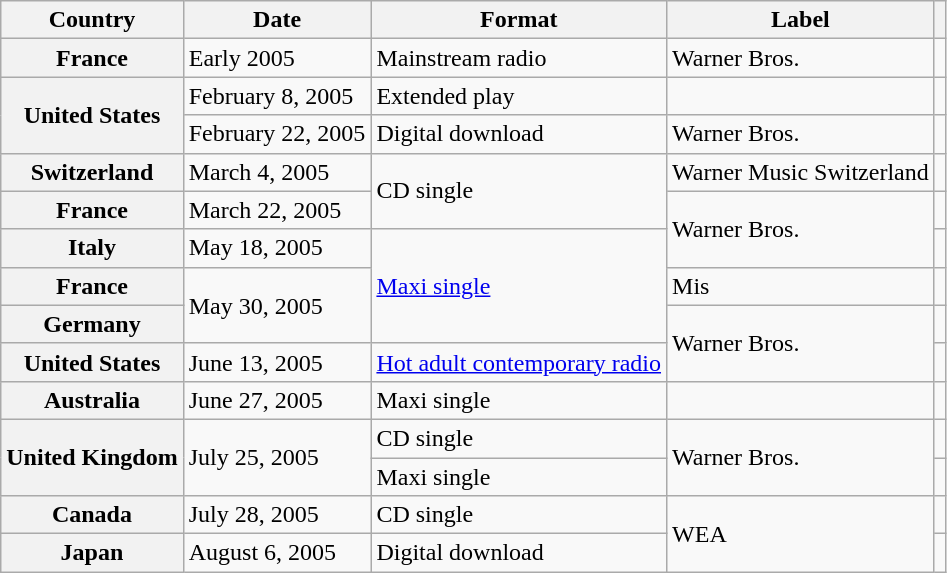<table class="wikitable plainrowheaders">
<tr>
<th scope="col">Country</th>
<th scope="col">Date</th>
<th scope="col">Format</th>
<th scope="col">Label</th>
<th scope="col"></th>
</tr>
<tr>
<th scope="row">France</th>
<td>Early 2005</td>
<td>Mainstream radio</td>
<td>Warner Bros.</td>
<td align="center"></td>
</tr>
<tr>
<th scope="row" rowspan="2">United States</th>
<td>February 8, 2005</td>
<td>Extended play</td>
<td></td>
<td align="center"></td>
</tr>
<tr>
<td>February 22, 2005</td>
<td>Digital download</td>
<td>Warner Bros.</td>
<td align="center"></td>
</tr>
<tr>
<th scope="row">Switzerland</th>
<td>March 4, 2005</td>
<td rowspan="2">CD single</td>
<td>Warner Music Switzerland</td>
<td align="center"></td>
</tr>
<tr>
<th scope="row">France</th>
<td>March 22, 2005</td>
<td rowspan="2">Warner Bros.</td>
<td align="center"></td>
</tr>
<tr>
<th scope="row">Italy</th>
<td>May 18, 2005</td>
<td rowspan="3"><a href='#'>Maxi single</a></td>
<td align="center"></td>
</tr>
<tr>
<th scope="row">France</th>
<td rowspan="2">May 30, 2005</td>
<td>Mis</td>
<td align="center"></td>
</tr>
<tr>
<th scope="row">Germany</th>
<td rowspan="2">Warner Bros.</td>
<td align="center"></td>
</tr>
<tr>
<th scope="row">United States</th>
<td>June 13, 2005</td>
<td><a href='#'>Hot adult contemporary radio</a></td>
<td align="center"></td>
</tr>
<tr>
<th scope="row">Australia</th>
<td>June 27, 2005</td>
<td>Maxi single</td>
<td></td>
<td align="center"></td>
</tr>
<tr>
<th scope="row" rowspan="2">United Kingdom</th>
<td rowspan="2">July 25, 2005</td>
<td>CD single</td>
<td rowspan="2">Warner Bros.</td>
<td align="center"></td>
</tr>
<tr>
<td>Maxi single</td>
<td align="center"></td>
</tr>
<tr>
<th scope="row">Canada</th>
<td>July 28, 2005</td>
<td>CD single</td>
<td rowspan="2">WEA</td>
<td align="center"></td>
</tr>
<tr>
<th scope="row">Japan</th>
<td>August 6, 2005</td>
<td>Digital download</td>
<td align="center"></td>
</tr>
</table>
